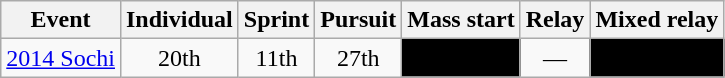<table class="wikitable" style="text-align: center;">
<tr>
<th>Event</th>
<th>Individual</th>
<th>Sprint</th>
<th>Pursuit</th>
<th>Mass start</th>
<th>Relay</th>
<th>Mixed relay</th>
</tr>
<tr>
<td align=left> <a href='#'>2014 Sochi</a></td>
<td>20th</td>
<td>11th</td>
<td>27th</td>
<td style="background:#000000; color:white"></td>
<td>—</td>
<td style="background:#000000; color:white"></td>
</tr>
</table>
